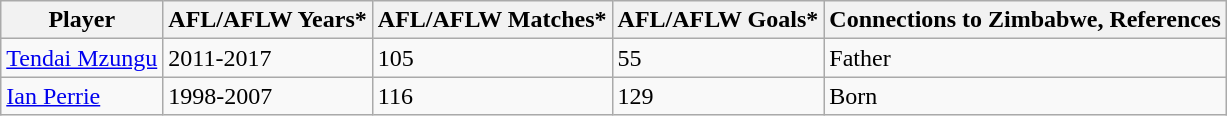<table class="wikitable sortable">
<tr>
<th>Player</th>
<th>AFL/AFLW Years*</th>
<th>AFL/AFLW Matches*</th>
<th>AFL/AFLW Goals*</th>
<th>Connections to Zimbabwe, References</th>
</tr>
<tr>
<td><a href='#'>Tendai Mzungu</a></td>
<td>2011-2017</td>
<td>105</td>
<td>55</td>
<td>Father</td>
</tr>
<tr>
<td><a href='#'>Ian Perrie</a></td>
<td>1998-2007</td>
<td>116</td>
<td>129</td>
<td>Born</td>
</tr>
</table>
